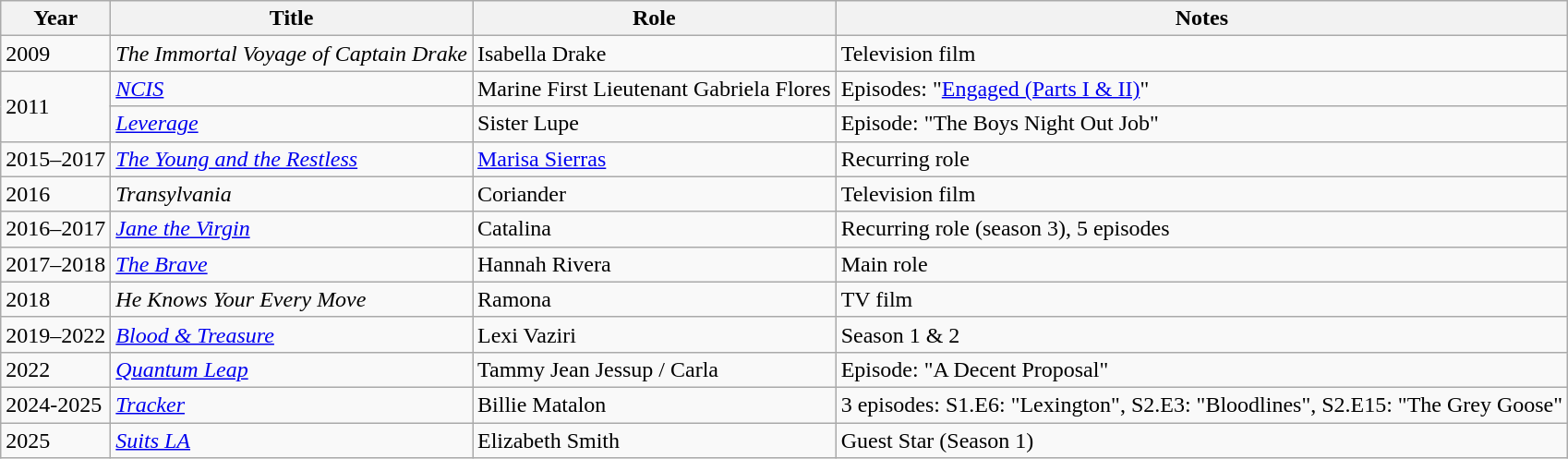<table class="wikitable">
<tr>
<th>Year</th>
<th>Title</th>
<th>Role</th>
<th>Notes</th>
</tr>
<tr>
<td>2009</td>
<td><em>The Immortal Voyage of Captain Drake</em></td>
<td>Isabella Drake</td>
<td>Television film</td>
</tr>
<tr>
<td rowspan="2">2011</td>
<td><em><a href='#'>NCIS</a></em></td>
<td>Marine First Lieutenant Gabriela Flores</td>
<td>Episodes: "<a href='#'>Engaged (Parts I & II)</a>"</td>
</tr>
<tr>
<td><em><a href='#'>Leverage</a></em></td>
<td>Sister Lupe</td>
<td>Episode: "The Boys Night Out Job"</td>
</tr>
<tr>
<td>2015–2017</td>
<td><em><a href='#'>The Young and the Restless</a></em></td>
<td><a href='#'>Marisa Sierras</a></td>
<td>Recurring role</td>
</tr>
<tr>
<td>2016</td>
<td><em>Transylvania</em></td>
<td>Coriander</td>
<td>Television film</td>
</tr>
<tr>
<td>2016–2017</td>
<td><em><a href='#'>Jane the Virgin</a></em></td>
<td>Catalina</td>
<td>Recurring role (season 3), 5 episodes</td>
</tr>
<tr>
<td>2017–2018</td>
<td><em><a href='#'>The Brave</a></em></td>
<td>Hannah Rivera</td>
<td>Main role</td>
</tr>
<tr>
<td>2018</td>
<td><em>He Knows Your Every Move</em></td>
<td>Ramona</td>
<td>TV film</td>
</tr>
<tr>
<td>2019–2022</td>
<td><em><a href='#'>Blood & Treasure</a></em></td>
<td>Lexi Vaziri</td>
<td>Season 1 & 2</td>
</tr>
<tr>
<td>2022</td>
<td><a href='#'><em>Quantum Leap</em></a></td>
<td>Tammy Jean Jessup / Carla</td>
<td>Episode: "A Decent Proposal"</td>
</tr>
<tr>
<td>2024-2025</td>
<td><em><a href='#'>Tracker</a></em></td>
<td>Billie Matalon</td>
<td>3 episodes: S1.E6: "Lexington", S2.E3: "Bloodlines", S2.E15: "The Grey Goose"</td>
</tr>
<tr>
<td>2025</td>
<td><em><a href='#'>Suits LA</a></em></td>
<td>Elizabeth Smith</td>
<td>Guest Star (Season 1)</td>
</tr>
</table>
